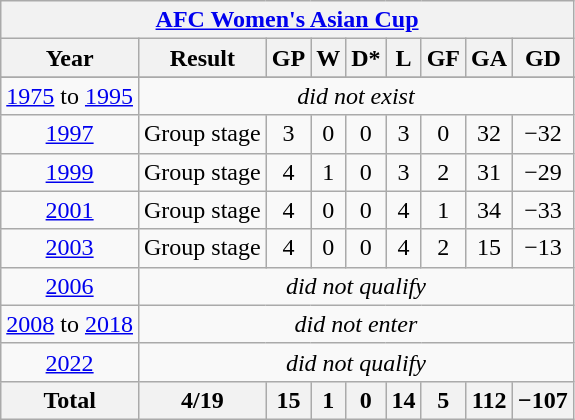<table class="wikitable" style="text-align: center;">
<tr>
<th colspan=10><a href='#'>AFC Women's Asian Cup</a></th>
</tr>
<tr>
<th>Year</th>
<th>Result</th>
<th>GP</th>
<th>W</th>
<th>D*</th>
<th>L</th>
<th>GF</th>
<th>GA</th>
<th>GD</th>
</tr>
<tr>
</tr>
<tr>
<td> <a href='#'>1975</a> to  <a href='#'>1995</a></td>
<td colspan="9"><em>did not exist</em></td>
</tr>
<tr>
<td> <a href='#'>1997</a></td>
<td>Group stage</td>
<td>3</td>
<td>0</td>
<td>0</td>
<td>3</td>
<td>0</td>
<td>32</td>
<td>−32</td>
</tr>
<tr>
<td> <a href='#'>1999</a></td>
<td>Group stage</td>
<td>4</td>
<td>1</td>
<td>0</td>
<td>3</td>
<td>2</td>
<td>31</td>
<td>−29</td>
</tr>
<tr>
<td> <a href='#'>2001</a></td>
<td>Group stage</td>
<td>4</td>
<td>0</td>
<td>0</td>
<td>4</td>
<td>1</td>
<td>34</td>
<td>−33</td>
</tr>
<tr>
<td> <a href='#'>2003</a></td>
<td>Group stage</td>
<td>4</td>
<td>0</td>
<td>0</td>
<td>4</td>
<td>2</td>
<td>15</td>
<td>−13</td>
</tr>
<tr>
<td> <a href='#'>2006</a></td>
<td colspan="9"><em>did not qualify</em></td>
</tr>
<tr>
<td> <a href='#'>2008</a> to  <a href='#'>2018</a></td>
<td colspan="9"><em>did not enter</em></td>
</tr>
<tr>
<td> <a href='#'>2022</a></td>
<td colspan="9"><em>did not qualify</em></td>
</tr>
<tr>
<th>Total</th>
<th>4/19</th>
<th>15</th>
<th>1</th>
<th>0</th>
<th>14</th>
<th>5</th>
<th>112</th>
<th>−107</th>
</tr>
</table>
